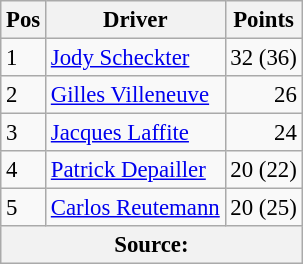<table class="wikitable" style="font-size: 95%;">
<tr>
<th>Pos</th>
<th>Driver</th>
<th>Points</th>
</tr>
<tr>
<td>1</td>
<td> <a href='#'>Jody Scheckter</a></td>
<td style="text-align:right;">32 (36)</td>
</tr>
<tr>
<td>2</td>
<td> <a href='#'>Gilles Villeneuve</a></td>
<td style="text-align:right;">26</td>
</tr>
<tr>
<td>3</td>
<td> <a href='#'>Jacques Laffite</a></td>
<td style="text-align:right;">24</td>
</tr>
<tr>
<td>4</td>
<td> <a href='#'>Patrick Depailler</a></td>
<td style="text-align:right;">20 (22)</td>
</tr>
<tr>
<td>5</td>
<td> <a href='#'>Carlos Reutemann</a></td>
<td style="text-align:right;">20 (25)</td>
</tr>
<tr>
<th colspan=4>Source:</th>
</tr>
</table>
